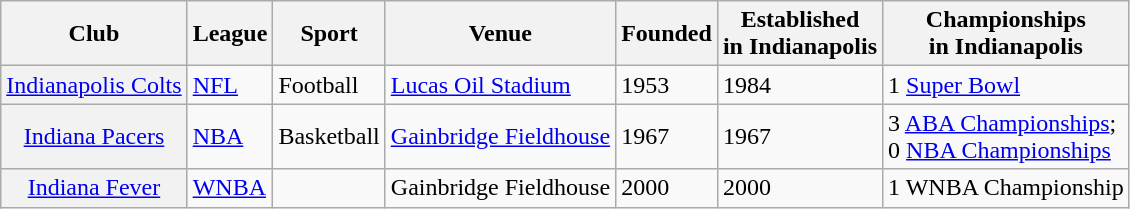<table class="wikitable sortable">
<tr>
<th scope="col">Club</th>
<th scope="col">League</th>
<th style="width:60px;">Sport</th>
<th scope="col">Venue</th>
<th scope="col">Founded</th>
<th scope="col">Established<br>in Indianapolis</th>
<th scope="col">Championships<br>in Indianapolis</th>
</tr>
<tr>
<th scope="row" style="font-weight: normal; text-align: center;"><a href='#'>Indianapolis Colts</a></th>
<td><a href='#'>NFL</a></td>
<td>Football</td>
<td><a href='#'>Lucas Oil Stadium</a></td>
<td>1953</td>
<td>1984</td>
<td>1 <a href='#'>Super Bowl</a></td>
</tr>
<tr>
<th scope="row" style="font-weight: normal; text-align: center;"><a href='#'>Indiana Pacers</a></th>
<td><a href='#'>NBA</a></td>
<td>Basketball</td>
<td><a href='#'>Gainbridge Fieldhouse</a></td>
<td>1967</td>
<td>1967</td>
<td>3 <a href='#'>ABA Championships</a>; <br> 0 <a href='#'>NBA Championships</a></td>
</tr>
<tr>
<th scope="row" style="font-weight: normal; text-align: center;"><a href='#'>Indiana Fever</a></th>
<td><a href='#'>WNBA</a></td>
<td></td>
<td>Gainbridge Fieldhouse</td>
<td>2000</td>
<td>2000</td>
<td>1 WNBA Championship</td>
</tr>
</table>
